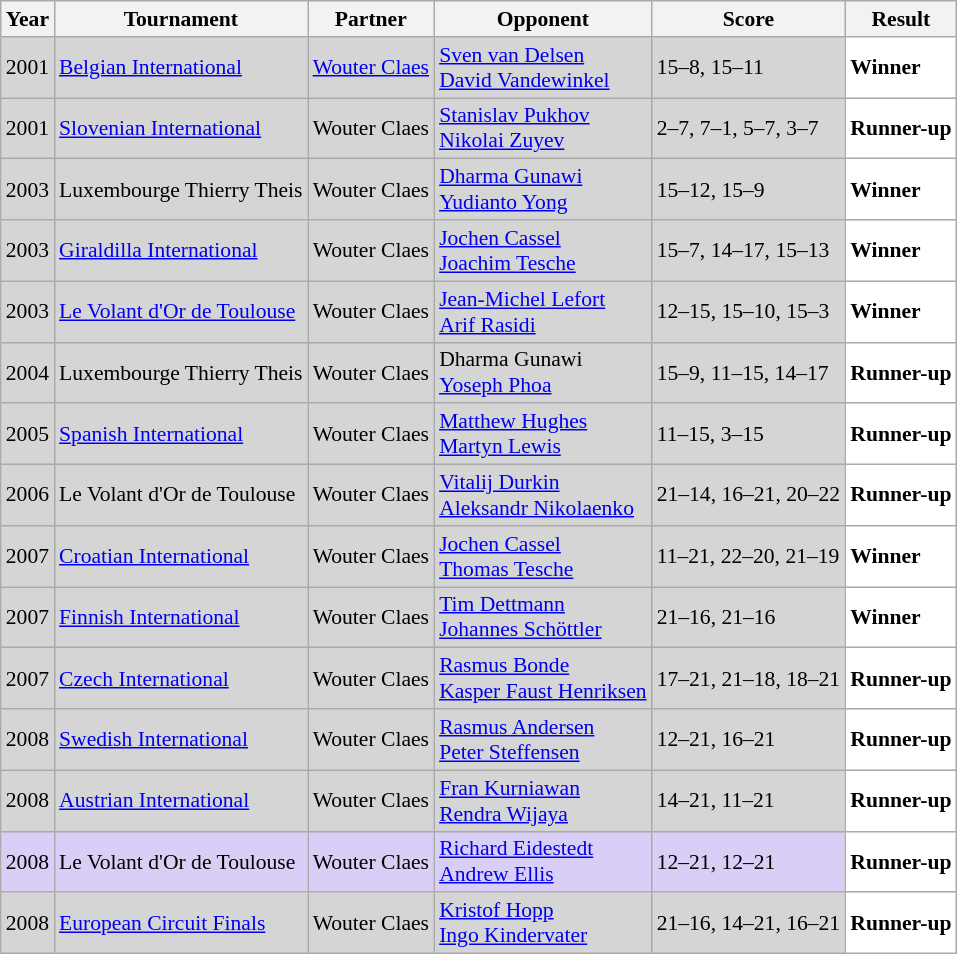<table class="sortable wikitable" style="font-size: 90%;">
<tr>
<th>Year</th>
<th>Tournament</th>
<th>Partner</th>
<th>Opponent</th>
<th>Score</th>
<th>Result</th>
</tr>
<tr style="background:#D5D5D5">
<td align="center">2001</td>
<td align="left"><a href='#'>Belgian International</a></td>
<td align="left"> <a href='#'>Wouter Claes</a></td>
<td align="left"> <a href='#'>Sven van Delsen</a><br> <a href='#'>David Vandewinkel</a></td>
<td align="left">15–8, 15–11</td>
<td style="text-align:left; background:white"> <strong>Winner</strong></td>
</tr>
<tr style="background:#D5D5D5">
<td align="center">2001</td>
<td align="left"><a href='#'>Slovenian International</a></td>
<td align="left"> Wouter Claes</td>
<td align="left"> <a href='#'>Stanislav Pukhov</a><br> <a href='#'>Nikolai Zuyev</a></td>
<td align="left">2–7, 7–1, 5–7, 3–7</td>
<td style="text-align:left; background:white"> <strong>Runner-up</strong></td>
</tr>
<tr style="background:#D5D5D5">
<td align="center">2003</td>
<td align="left">Luxembourge Thierry Theis</td>
<td align="left"> Wouter Claes</td>
<td align="left"> <a href='#'>Dharma Gunawi</a><br> <a href='#'>Yudianto Yong</a></td>
<td align="left">15–12, 15–9</td>
<td style="text-align:left; background:white"> <strong>Winner</strong></td>
</tr>
<tr style="background:#D5D5D5">
<td align="center">2003</td>
<td align="left"><a href='#'>Giraldilla International</a></td>
<td align="left"> Wouter Claes</td>
<td align="left"> <a href='#'>Jochen Cassel</a><br> <a href='#'>Joachim Tesche</a></td>
<td align="left">15–7, 14–17, 15–13</td>
<td style="text-align:left; background:white"> <strong>Winner</strong></td>
</tr>
<tr style="background:#D5D5D5">
<td align="center">2003</td>
<td align="left"><a href='#'>Le Volant d'Or de Toulouse</a></td>
<td align="left"> Wouter Claes</td>
<td align="left"> <a href='#'>Jean-Michel Lefort</a><br> <a href='#'>Arif Rasidi</a></td>
<td align="left">12–15, 15–10, 15–3</td>
<td style="text-align:left; background:white"> <strong>Winner</strong></td>
</tr>
<tr style="background:#D5D5D5">
<td align="center">2004</td>
<td align="left">Luxembourge Thierry Theis</td>
<td align="left"> Wouter Claes</td>
<td align="left"> Dharma Gunawi<br> <a href='#'>Yoseph Phoa</a></td>
<td align="left">15–9, 11–15, 14–17</td>
<td style="text-align:left; background:white"> <strong>Runner-up</strong></td>
</tr>
<tr style="background:#D5D5D5">
<td align="center">2005</td>
<td align="left"><a href='#'>Spanish International</a></td>
<td align="left"> Wouter Claes</td>
<td align="left"> <a href='#'>Matthew Hughes</a><br> <a href='#'>Martyn Lewis</a></td>
<td align="left">11–15, 3–15</td>
<td style="text-align:left; background:white"> <strong>Runner-up</strong></td>
</tr>
<tr style="background:#D5D5D5">
<td align="center">2006</td>
<td align="left">Le Volant d'Or de Toulouse</td>
<td align="left"> Wouter Claes</td>
<td align="left"> <a href='#'>Vitalij Durkin</a><br> <a href='#'>Aleksandr Nikolaenko</a></td>
<td align="left">21–14, 16–21, 20–22</td>
<td style="text-align:left; background:white"> <strong>Runner-up</strong></td>
</tr>
<tr style="background:#D5D5D5">
<td align="center">2007</td>
<td align="left"><a href='#'>Croatian International</a></td>
<td align="left"> Wouter Claes</td>
<td align="left"> <a href='#'>Jochen Cassel</a><br> <a href='#'>Thomas Tesche</a></td>
<td align="left">11–21, 22–20, 21–19</td>
<td style="text-align:left; background:white"> <strong>Winner</strong></td>
</tr>
<tr style="background:#D5D5D5">
<td align="center">2007</td>
<td align="left"><a href='#'>Finnish International</a></td>
<td align="left"> Wouter Claes</td>
<td align="left"> <a href='#'>Tim Dettmann</a><br> <a href='#'>Johannes Schöttler</a></td>
<td align="left">21–16, 21–16</td>
<td style="text-align:left; background:white"> <strong>Winner</strong></td>
</tr>
<tr style="background:#D5D5D5">
<td align="center">2007</td>
<td align="left"><a href='#'>Czech International</a></td>
<td align="left"> Wouter Claes</td>
<td align="left"> <a href='#'>Rasmus Bonde</a><br> <a href='#'>Kasper Faust Henriksen</a></td>
<td align="left">17–21, 21–18, 18–21</td>
<td style="text-align:left; background:white"> <strong>Runner-up</strong></td>
</tr>
<tr style="background:#D5D5D5">
<td align="center">2008</td>
<td align="left"><a href='#'>Swedish International</a></td>
<td align="left"> Wouter Claes</td>
<td align="left"> <a href='#'>Rasmus Andersen</a><br> <a href='#'>Peter Steffensen</a></td>
<td align="left">12–21, 16–21</td>
<td style="text-align:left; background:white"> <strong>Runner-up</strong></td>
</tr>
<tr style="background:#D5D5D5">
<td align="center">2008</td>
<td align="left"><a href='#'>Austrian International</a></td>
<td align="left"> Wouter Claes</td>
<td align="left"> <a href='#'>Fran Kurniawan</a><br> <a href='#'>Rendra Wijaya</a></td>
<td align="left">14–21, 11–21</td>
<td style="text-align:left; background:white"> <strong>Runner-up</strong></td>
</tr>
<tr style="background:#D8CEF6">
<td align="center">2008</td>
<td align="left">Le Volant d'Or de Toulouse</td>
<td align="left"> Wouter Claes</td>
<td align="left"> <a href='#'>Richard Eidestedt</a><br> <a href='#'>Andrew Ellis</a></td>
<td align="left">12–21, 12–21</td>
<td style="text-align:left; background:white"> <strong>Runner-up</strong></td>
</tr>
<tr style="background:#D5D5D5">
<td align="center">2008</td>
<td align="left"><a href='#'>European Circuit Finals</a></td>
<td align="left"> Wouter Claes</td>
<td align="left"> <a href='#'>Kristof Hopp</a><br> <a href='#'>Ingo Kindervater</a></td>
<td align="left">21–16, 14–21, 16–21</td>
<td style="text-align:left; background:white"> <strong>Runner-up</strong></td>
</tr>
</table>
